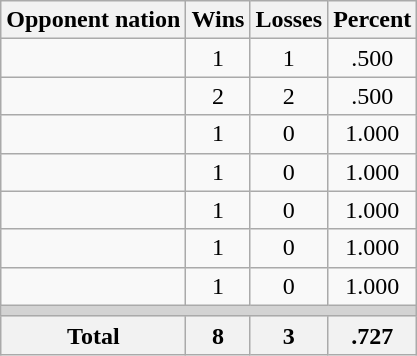<table class=wikitable>
<tr>
<th>Opponent nation</th>
<th>Wins</th>
<th>Losses</th>
<th>Percent</th>
</tr>
<tr align=center>
<td align=left></td>
<td>1</td>
<td>1</td>
<td>.500</td>
</tr>
<tr align=center>
<td align=left></td>
<td>2</td>
<td>2</td>
<td>.500</td>
</tr>
<tr align=center>
<td align=left></td>
<td>1</td>
<td>0</td>
<td>1.000</td>
</tr>
<tr align=center>
<td align=left></td>
<td>1</td>
<td>0</td>
<td>1.000</td>
</tr>
<tr align=center>
<td align=left></td>
<td>1</td>
<td>0</td>
<td>1.000</td>
</tr>
<tr align=center>
<td align=left></td>
<td>1</td>
<td>0</td>
<td>1.000</td>
</tr>
<tr align=center>
<td align=left></td>
<td>1</td>
<td>0</td>
<td>1.000</td>
</tr>
<tr>
<td colspan=4 bgcolor=lightgray></td>
</tr>
<tr>
<th>Total</th>
<th>8</th>
<th>3</th>
<th>.727</th>
</tr>
</table>
